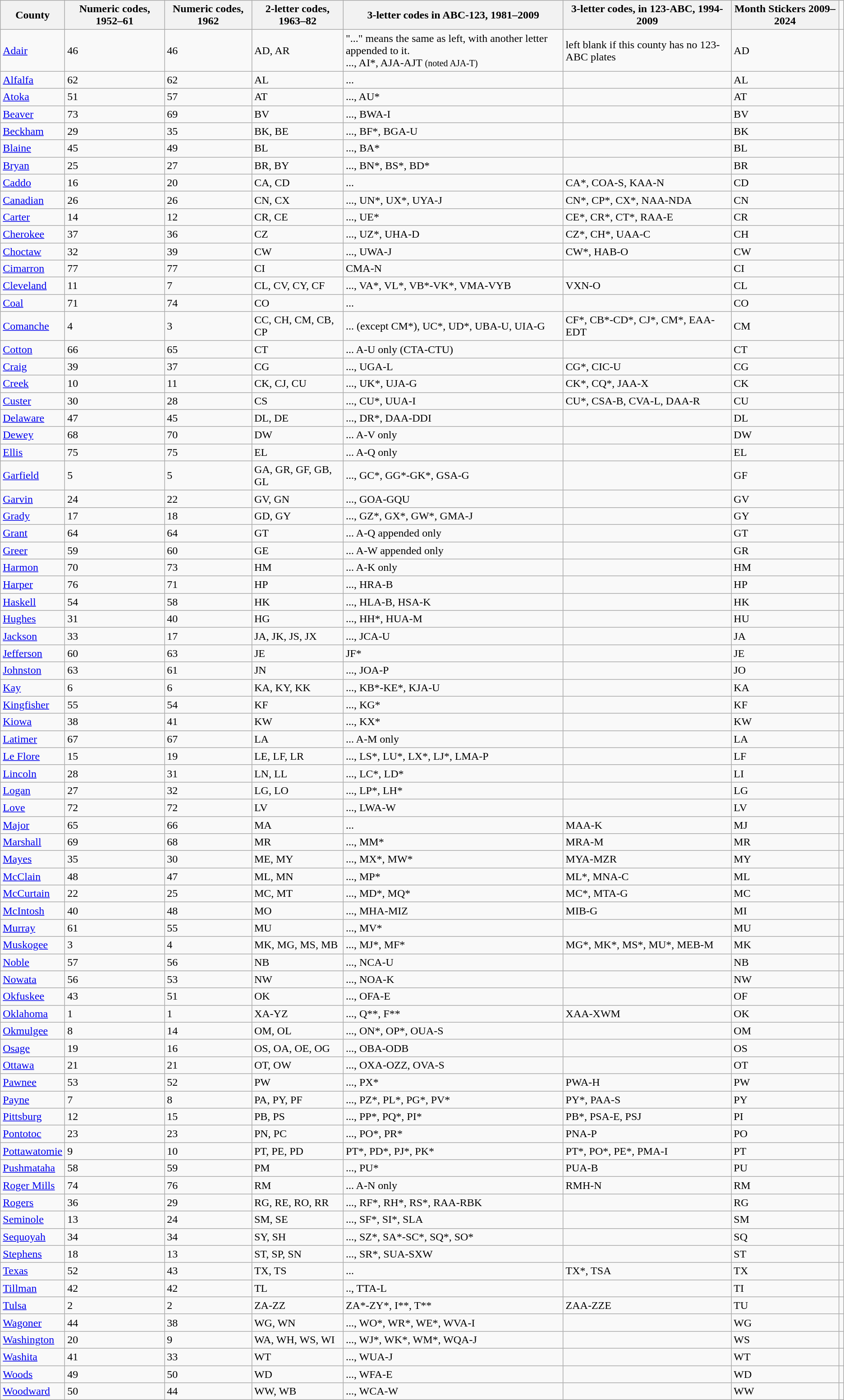<table class="wikitable sortable">
<tr>
<th>County</th>
<th>Numeric codes, 1952–61</th>
<th>Numeric codes, 1962</th>
<th>2-letter codes, 1963–82</th>
<th>3-letter codes in ABC-123, 1981–2009</th>
<th>3-letter codes, in 123-ABC, 1994-2009</th>
<th>Month Stickers 2009–2024</th>
</tr>
<tr>
<td><a href='#'>Adair</a></td>
<td>46</td>
<td>46</td>
<td>AD, AR</td>
<td>"..." means the same as left, with another letter appended to it.<br>..., AI*, AJA-AJT <small>(noted AJA-T)</small></td>
<td>left blank if this county has no 123-ABC plates</td>
<td>AD</td>
<td></td>
</tr>
<tr>
<td><a href='#'>Alfalfa</a></td>
<td>62</td>
<td>62</td>
<td>AL</td>
<td>...</td>
<td></td>
<td>AL</td>
<td></td>
</tr>
<tr>
<td><a href='#'>Atoka</a></td>
<td>51</td>
<td>57</td>
<td>AT</td>
<td>..., AU*</td>
<td></td>
<td>AT</td>
<td></td>
</tr>
<tr>
<td><a href='#'>Beaver</a></td>
<td>73</td>
<td>69</td>
<td>BV</td>
<td>..., BWA-I</td>
<td></td>
<td>BV</td>
<td></td>
</tr>
<tr>
<td><a href='#'>Beckham</a></td>
<td>29</td>
<td>35</td>
<td>BK, BE</td>
<td>..., BF*, BGA-U</td>
<td></td>
<td>BK</td>
<td></td>
</tr>
<tr>
<td><a href='#'>Blaine</a></td>
<td>45</td>
<td>49</td>
<td>BL</td>
<td>..., BA*</td>
<td></td>
<td>BL</td>
<td></td>
</tr>
<tr>
<td><a href='#'>Bryan</a></td>
<td>25</td>
<td>27</td>
<td>BR, BY</td>
<td>..., BN*, BS*, BD*</td>
<td></td>
<td>BR</td>
<td></td>
</tr>
<tr>
<td><a href='#'>Caddo</a></td>
<td>16</td>
<td>20</td>
<td>CA, CD</td>
<td>...</td>
<td>CA*, COA-S, KAA-N</td>
<td>CD</td>
<td></td>
</tr>
<tr>
<td><a href='#'>Canadian</a></td>
<td>26</td>
<td>26</td>
<td>CN, CX</td>
<td>..., UN*, UX*, UYA-J</td>
<td>CN*, CP*, CX*, NAA-NDA</td>
<td>CN</td>
<td></td>
</tr>
<tr>
<td><a href='#'>Carter</a></td>
<td>14</td>
<td>12</td>
<td>CR, CE</td>
<td>..., UE*</td>
<td>CE*, CR*, CT*, RAA-E</td>
<td>CR</td>
<td></td>
</tr>
<tr>
<td><a href='#'>Cherokee</a></td>
<td>37</td>
<td>36</td>
<td>CZ</td>
<td>..., UZ*, UHA-D</td>
<td>CZ*, CH*, UAA-C</td>
<td>CH</td>
<td></td>
</tr>
<tr>
<td><a href='#'>Choctaw</a></td>
<td>32</td>
<td>39</td>
<td>CW</td>
<td>..., UWA-J</td>
<td>CW*, HAB-O</td>
<td>CW</td>
<td></td>
</tr>
<tr>
<td><a href='#'>Cimarron</a></td>
<td>77</td>
<td>77</td>
<td>CI</td>
<td>CMA-N</td>
<td></td>
<td>CI</td>
<td></td>
</tr>
<tr>
<td><a href='#'>Cleveland</a></td>
<td>11</td>
<td>7</td>
<td>CL, CV, CY, CF</td>
<td>..., VA*, VL*, VB*-VK*, VMA-VYB</td>
<td>VXN-O</td>
<td>CL</td>
<td></td>
</tr>
<tr>
<td><a href='#'>Coal</a></td>
<td>71</td>
<td>74</td>
<td>CO</td>
<td>...</td>
<td></td>
<td>CO</td>
<td></td>
</tr>
<tr>
<td><a href='#'>Comanche</a></td>
<td>4</td>
<td>3</td>
<td>CC, CH, CM, CB, CP</td>
<td>... (except CM*), UC*, UD*, UBA-U, UIA-G</td>
<td>CF*, CB*-CD*, CJ*, CM*, EAA-EDT</td>
<td>CM</td>
<td></td>
</tr>
<tr>
<td><a href='#'>Cotton</a></td>
<td>66</td>
<td>65</td>
<td>CT</td>
<td>... A-U only (CTA-CTU)</td>
<td></td>
<td>CT</td>
<td></td>
</tr>
<tr>
<td><a href='#'>Craig</a></td>
<td>39</td>
<td>37</td>
<td>CG</td>
<td>..., UGA-L</td>
<td>CG*, CIC-U</td>
<td>CG</td>
<td></td>
</tr>
<tr>
<td><a href='#'>Creek</a></td>
<td>10</td>
<td>11</td>
<td>CK, CJ, CU</td>
<td>..., UK*, UJA-G</td>
<td>CK*, CQ*, JAA-X</td>
<td>CK</td>
<td></td>
</tr>
<tr>
<td><a href='#'>Custer</a></td>
<td>30</td>
<td>28</td>
<td>CS</td>
<td>..., CU*, UUA-I</td>
<td>CU*, CSA-B, CVA-L, DAA-R</td>
<td>CU</td>
<td></td>
</tr>
<tr>
<td><a href='#'>Delaware</a></td>
<td>47</td>
<td>45</td>
<td>DL, DE</td>
<td>..., DR*, DAA-DDI</td>
<td></td>
<td>DL</td>
<td></td>
</tr>
<tr>
<td><a href='#'>Dewey</a></td>
<td>68</td>
<td>70</td>
<td>DW</td>
<td>... A-V only</td>
<td></td>
<td>DW</td>
<td></td>
</tr>
<tr>
<td><a href='#'>Ellis</a></td>
<td>75</td>
<td>75</td>
<td>EL</td>
<td>... A-Q only</td>
<td></td>
<td>EL</td>
<td></td>
</tr>
<tr>
<td><a href='#'>Garfield</a></td>
<td>5</td>
<td>5</td>
<td>GA, GR, GF, GB, GL</td>
<td>..., GC*, GG*-GK*, GSA-G</td>
<td></td>
<td>GF</td>
<td></td>
</tr>
<tr>
<td><a href='#'>Garvin</a></td>
<td>24</td>
<td>22</td>
<td>GV, GN</td>
<td>..., GOA-GQU</td>
<td></td>
<td>GV</td>
<td></td>
</tr>
<tr>
<td><a href='#'>Grady</a></td>
<td>17</td>
<td>18</td>
<td>GD, GY</td>
<td>..., GZ*, GX*, GW*, GMA-J</td>
<td></td>
<td>GY</td>
<td></td>
</tr>
<tr>
<td><a href='#'>Grant</a></td>
<td>64</td>
<td>64</td>
<td>GT</td>
<td>... A-Q appended only</td>
<td></td>
<td>GT</td>
<td></td>
</tr>
<tr>
<td><a href='#'>Greer</a></td>
<td>59</td>
<td>60</td>
<td>GE</td>
<td>... A-W appended only</td>
<td></td>
<td>GR</td>
<td></td>
</tr>
<tr>
<td><a href='#'>Harmon</a></td>
<td>70</td>
<td>73</td>
<td>HM</td>
<td>... A-K only</td>
<td></td>
<td>HM</td>
<td></td>
</tr>
<tr>
<td><a href='#'>Harper</a></td>
<td>76</td>
<td>71</td>
<td>HP</td>
<td>..., HRA-B</td>
<td></td>
<td>HP</td>
<td></td>
</tr>
<tr>
<td><a href='#'>Haskell</a></td>
<td>54</td>
<td>58</td>
<td>HK</td>
<td>..., HLA-B, HSA-K</td>
<td></td>
<td>HK</td>
<td></td>
</tr>
<tr>
<td><a href='#'>Hughes</a></td>
<td>31</td>
<td>40</td>
<td>HG</td>
<td>..., HH*, HUA-M</td>
<td></td>
<td>HU</td>
<td></td>
</tr>
<tr>
<td><a href='#'>Jackson</a></td>
<td>33</td>
<td>17</td>
<td>JA, JK, JS, JX</td>
<td>..., JCA-U</td>
<td></td>
<td>JA</td>
<td></td>
</tr>
<tr>
<td><a href='#'>Jefferson</a></td>
<td>60</td>
<td>63</td>
<td>JE</td>
<td>JF*</td>
<td></td>
<td>JE</td>
<td></td>
</tr>
<tr>
<td><a href='#'>Johnston</a></td>
<td>63</td>
<td>61</td>
<td>JN</td>
<td>..., JOA-P</td>
<td></td>
<td>JO</td>
<td></td>
</tr>
<tr>
<td><a href='#'>Kay</a></td>
<td>6</td>
<td>6</td>
<td>KA, KY, KK</td>
<td>..., KB*-KE*, KJA-U</td>
<td></td>
<td>KA</td>
<td></td>
</tr>
<tr>
<td><a href='#'>Kingfisher</a></td>
<td>55</td>
<td>54</td>
<td>KF</td>
<td>..., KG*</td>
<td></td>
<td>KF</td>
<td></td>
</tr>
<tr>
<td><a href='#'>Kiowa</a></td>
<td>38</td>
<td>41</td>
<td>KW</td>
<td>..., KX*</td>
<td></td>
<td>KW</td>
<td></td>
</tr>
<tr>
<td><a href='#'>Latimer</a></td>
<td>67</td>
<td>67</td>
<td>LA</td>
<td>... A-M only</td>
<td></td>
<td>LA</td>
<td></td>
</tr>
<tr>
<td><a href='#'>Le Flore</a></td>
<td>15</td>
<td>19</td>
<td>LE, LF, LR</td>
<td>..., LS*, LU*, LX*, LJ*, LMA-P</td>
<td></td>
<td>LF</td>
<td></td>
</tr>
<tr>
<td><a href='#'>Lincoln</a></td>
<td>28</td>
<td>31</td>
<td>LN, LL</td>
<td>..., LC*, LD*</td>
<td></td>
<td>LI</td>
<td></td>
</tr>
<tr>
<td><a href='#'>Logan</a></td>
<td>27</td>
<td>32</td>
<td>LG, LO</td>
<td>..., LP*, LH*</td>
<td></td>
<td>LG</td>
<td></td>
</tr>
<tr>
<td><a href='#'>Love</a></td>
<td>72</td>
<td>72</td>
<td>LV</td>
<td>..., LWA-W</td>
<td></td>
<td>LV</td>
<td></td>
</tr>
<tr>
<td><a href='#'>Major</a></td>
<td>65</td>
<td>66</td>
<td>MA</td>
<td>...</td>
<td>MAA-K</td>
<td>MJ</td>
<td></td>
</tr>
<tr>
<td><a href='#'>Marshall</a></td>
<td>69</td>
<td>68</td>
<td>MR</td>
<td>..., MM*</td>
<td>MRA-M</td>
<td>MR</td>
<td></td>
</tr>
<tr>
<td><a href='#'>Mayes</a></td>
<td>35</td>
<td>30</td>
<td>ME, MY</td>
<td>..., MX*, MW*</td>
<td>MYA-MZR</td>
<td>MY</td>
<td></td>
</tr>
<tr>
<td><a href='#'>McClain</a></td>
<td>48</td>
<td>47</td>
<td>ML, MN</td>
<td>..., MP*</td>
<td>ML*, MNA-C</td>
<td>ML</td>
<td></td>
</tr>
<tr>
<td><a href='#'>McCurtain</a></td>
<td>22</td>
<td>25</td>
<td>MC, MT</td>
<td>..., MD*, MQ*</td>
<td>MC*, MTA-G</td>
<td>MC</td>
<td></td>
</tr>
<tr>
<td><a href='#'>McIntosh</a></td>
<td>40</td>
<td>48</td>
<td>MO</td>
<td>..., MHA-MIZ</td>
<td>MIB-G</td>
<td>MI</td>
<td></td>
</tr>
<tr>
<td><a href='#'>Murray</a></td>
<td>61</td>
<td>55</td>
<td>MU</td>
<td>..., MV*</td>
<td></td>
<td>MU</td>
<td></td>
</tr>
<tr>
<td><a href='#'>Muskogee</a></td>
<td>3</td>
<td>4</td>
<td>MK, MG, MS, MB</td>
<td>..., MJ*, MF*</td>
<td>MG*, MK*, MS*, MU*, MEB-M</td>
<td>MK</td>
<td></td>
</tr>
<tr>
<td><a href='#'>Noble</a></td>
<td>57</td>
<td>56</td>
<td>NB</td>
<td>..., NCA-U</td>
<td></td>
<td>NB</td>
<td></td>
</tr>
<tr>
<td><a href='#'>Nowata</a></td>
<td>56</td>
<td>53</td>
<td>NW</td>
<td>..., NOA-K</td>
<td></td>
<td>NW</td>
<td></td>
</tr>
<tr>
<td><a href='#'>Okfuskee</a></td>
<td>43</td>
<td>51</td>
<td>OK</td>
<td>..., OFA-E</td>
<td></td>
<td>OF</td>
<td></td>
</tr>
<tr>
<td><a href='#'>Oklahoma</a></td>
<td>1</td>
<td>1</td>
<td>XA-YZ</td>
<td>..., Q**, F**</td>
<td>XAA-XWM</td>
<td>OK</td>
<td></td>
</tr>
<tr>
<td><a href='#'>Okmulgee</a></td>
<td>8</td>
<td>14</td>
<td>OM, OL</td>
<td>..., ON*, OP*, OUA-S</td>
<td></td>
<td>OM</td>
<td></td>
</tr>
<tr>
<td><a href='#'>Osage</a></td>
<td>19</td>
<td>16</td>
<td>OS, OA, OE, OG</td>
<td>..., OBA-ODB</td>
<td></td>
<td>OS</td>
<td></td>
</tr>
<tr>
<td><a href='#'>Ottawa</a></td>
<td>21</td>
<td>21</td>
<td>OT, OW</td>
<td>..., OXA-OZZ, OVA-S</td>
<td></td>
<td>OT</td>
<td></td>
</tr>
<tr>
<td><a href='#'>Pawnee</a></td>
<td>53</td>
<td>52</td>
<td>PW</td>
<td>..., PX*</td>
<td>PWA-H</td>
<td>PW</td>
<td></td>
</tr>
<tr>
<td><a href='#'>Payne</a></td>
<td>7</td>
<td>8</td>
<td>PA, PY, PF</td>
<td>..., PZ*, PL*, PG*, PV*</td>
<td>PY*, PAA-S</td>
<td>PY</td>
<td></td>
</tr>
<tr>
<td><a href='#'>Pittsburg</a></td>
<td>12</td>
<td>15</td>
<td>PB, PS</td>
<td>..., PP*, PQ*, PI*</td>
<td>PB*, PSA-E, PSJ</td>
<td>PI</td>
<td></td>
</tr>
<tr>
<td><a href='#'>Pontotoc</a></td>
<td>23</td>
<td>23</td>
<td>PN, PC</td>
<td>..., PO*, PR*</td>
<td>PNA-P</td>
<td>PO</td>
<td></td>
</tr>
<tr>
<td><a href='#'>Pottawatomie</a></td>
<td>9</td>
<td>10</td>
<td>PT, PE, PD</td>
<td>PT*, PD*, PJ*, PK*</td>
<td>PT*, PO*, PE*, PMA-I</td>
<td>PT</td>
<td></td>
</tr>
<tr>
<td><a href='#'>Pushmataha</a></td>
<td>58</td>
<td>59</td>
<td>PM</td>
<td>..., PU*</td>
<td>PUA-B</td>
<td>PU</td>
<td></td>
</tr>
<tr>
<td><a href='#'>Roger Mills</a></td>
<td>74</td>
<td>76</td>
<td>RM</td>
<td>... A-N only</td>
<td>RMH-N</td>
<td>RM</td>
<td></td>
</tr>
<tr>
<td><a href='#'>Rogers</a></td>
<td>36</td>
<td>29</td>
<td>RG, RE, RO, RR</td>
<td>..., RF*, RH*, RS*, RAA-RBK</td>
<td></td>
<td>RG</td>
<td></td>
</tr>
<tr>
<td><a href='#'>Seminole</a></td>
<td>13</td>
<td>24</td>
<td>SM, SE</td>
<td>..., SF*, SI*, SLA</td>
<td></td>
<td>SM</td>
<td></td>
</tr>
<tr>
<td><a href='#'>Sequoyah</a></td>
<td>34</td>
<td>34</td>
<td>SY, SH</td>
<td>..., SZ*, SA*-SC*, SQ*, SO*</td>
<td></td>
<td>SQ</td>
<td></td>
</tr>
<tr>
<td><a href='#'>Stephens</a></td>
<td>18</td>
<td>13</td>
<td>ST, SP, SN</td>
<td>..., SR*, SUA-SXW</td>
<td></td>
<td>ST</td>
<td></td>
</tr>
<tr>
<td><a href='#'>Texas</a></td>
<td>52</td>
<td>43</td>
<td>TX, TS</td>
<td>...</td>
<td>TX*, TSA</td>
<td>TX</td>
<td></td>
</tr>
<tr>
<td><a href='#'>Tillman</a></td>
<td>42</td>
<td>42</td>
<td>TL</td>
<td>.., TTA-L</td>
<td></td>
<td>TI</td>
<td></td>
</tr>
<tr>
<td><a href='#'>Tulsa</a></td>
<td>2</td>
<td>2</td>
<td>ZA-ZZ</td>
<td>ZA*-ZY*, I**, T**</td>
<td>ZAA-ZZE</td>
<td>TU</td>
<td></td>
</tr>
<tr>
<td><a href='#'>Wagoner</a></td>
<td>44</td>
<td>38</td>
<td>WG, WN</td>
<td>..., WO*, WR*, WE*, WVA-I</td>
<td></td>
<td>WG</td>
<td></td>
</tr>
<tr>
<td><a href='#'>Washington</a></td>
<td>20</td>
<td>9</td>
<td>WA, WH, WS, WI</td>
<td>..., WJ*, WK*, WM*, WQA-J</td>
<td></td>
<td>WS</td>
<td></td>
</tr>
<tr>
<td><a href='#'>Washita</a></td>
<td>41</td>
<td>33</td>
<td>WT</td>
<td>..., WUA-J</td>
<td></td>
<td>WT</td>
<td></td>
</tr>
<tr>
<td><a href='#'>Woods</a></td>
<td>49</td>
<td>50</td>
<td>WD</td>
<td>..., WFA-E</td>
<td></td>
<td>WD</td>
<td></td>
</tr>
<tr>
<td><a href='#'>Woodward</a></td>
<td>50</td>
<td>44</td>
<td>WW, WB</td>
<td>..., WCA-W</td>
<td></td>
<td>WW</td>
<td></td>
</tr>
</table>
